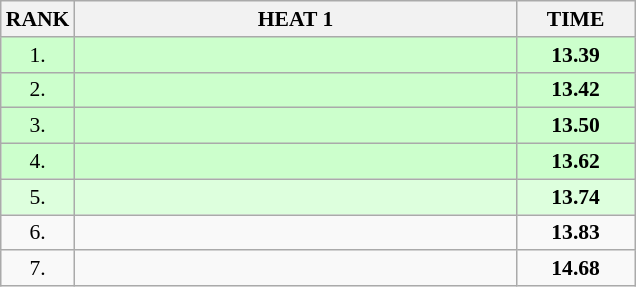<table class="wikitable" style="border-collapse: collapse; font-size: 90%;">
<tr>
<th>RANK</th>
<th style="width: 20em">HEAT 1</th>
<th style="width: 5em">TIME</th>
</tr>
<tr style="background:#ccffcc;">
<td align="center">1.</td>
<td></td>
<td align="center"><strong>13.39</strong></td>
</tr>
<tr style="background:#ccffcc;">
<td align="center">2.</td>
<td></td>
<td align="center"><strong>13.42</strong></td>
</tr>
<tr style="background:#ccffcc;">
<td align="center">3.</td>
<td></td>
<td align="center"><strong>13.50</strong></td>
</tr>
<tr style="background:#ccffcc;">
<td align="center">4.</td>
<td></td>
<td align="center"><strong>13.62</strong></td>
</tr>
<tr style="background:#ddffdd;">
<td align="center">5.</td>
<td></td>
<td align="center"><strong>13.74</strong></td>
</tr>
<tr>
<td align="center">6.</td>
<td></td>
<td align="center"><strong>13.83</strong></td>
</tr>
<tr>
<td align="center">7.</td>
<td></td>
<td align="center"><strong>14.68</strong></td>
</tr>
</table>
